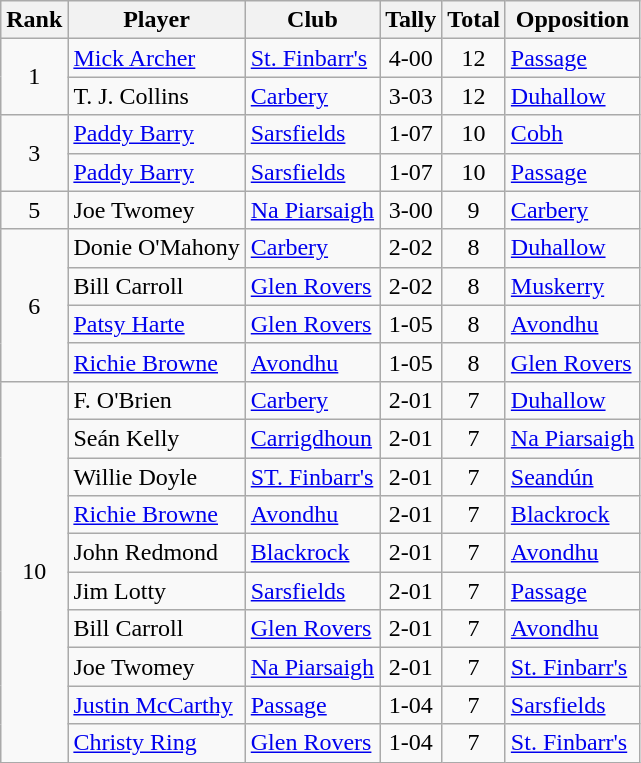<table class="wikitable">
<tr>
<th>Rank</th>
<th>Player</th>
<th>Club</th>
<th>Tally</th>
<th>Total</th>
<th>Opposition</th>
</tr>
<tr>
<td rowspan="2" style="text-align:center;">1</td>
<td><a href='#'>Mick Archer</a></td>
<td><a href='#'>St. Finbarr's</a></td>
<td align=center>4-00</td>
<td align=center>12</td>
<td><a href='#'>Passage</a></td>
</tr>
<tr>
<td>T. J. Collins</td>
<td><a href='#'>Carbery</a></td>
<td align=center>3-03</td>
<td align=center>12</td>
<td><a href='#'>Duhallow</a></td>
</tr>
<tr>
<td rowspan="2" style="text-align:center;">3</td>
<td><a href='#'>Paddy Barry</a></td>
<td><a href='#'>Sarsfields</a></td>
<td align=center>1-07</td>
<td align=center>10</td>
<td><a href='#'>Cobh</a></td>
</tr>
<tr>
<td><a href='#'>Paddy Barry</a></td>
<td><a href='#'>Sarsfields</a></td>
<td align=center>1-07</td>
<td align=center>10</td>
<td><a href='#'>Passage</a></td>
</tr>
<tr>
<td rowspan="1" style="text-align:center;">5</td>
<td>Joe Twomey</td>
<td><a href='#'>Na Piarsaigh</a></td>
<td align=center>3-00</td>
<td align=center>9</td>
<td><a href='#'>Carbery</a></td>
</tr>
<tr>
<td rowspan="4" style="text-align:center;">6</td>
<td>Donie O'Mahony</td>
<td><a href='#'>Carbery</a></td>
<td align=center>2-02</td>
<td align=center>8</td>
<td><a href='#'>Duhallow</a></td>
</tr>
<tr>
<td>Bill Carroll</td>
<td><a href='#'>Glen Rovers</a></td>
<td align=center>2-02</td>
<td align=center>8</td>
<td><a href='#'>Muskerry</a></td>
</tr>
<tr>
<td><a href='#'>Patsy Harte</a></td>
<td><a href='#'>Glen Rovers</a></td>
<td align=center>1-05</td>
<td align=center>8</td>
<td><a href='#'>Avondhu</a></td>
</tr>
<tr>
<td><a href='#'>Richie Browne</a></td>
<td><a href='#'>Avondhu</a></td>
<td align=center>1-05</td>
<td align=center>8</td>
<td><a href='#'>Glen Rovers</a></td>
</tr>
<tr>
<td rowspan="10" style="text-align:center;">10</td>
<td>F. O'Brien</td>
<td><a href='#'>Carbery</a></td>
<td align=center>2-01</td>
<td align=center>7</td>
<td><a href='#'>Duhallow</a></td>
</tr>
<tr>
<td>Seán Kelly</td>
<td><a href='#'>Carrigdhoun</a></td>
<td align=center>2-01</td>
<td align=center>7</td>
<td><a href='#'>Na Piarsaigh</a></td>
</tr>
<tr>
<td>Willie Doyle</td>
<td><a href='#'>ST. Finbarr's</a></td>
<td align=center>2-01</td>
<td align=center>7</td>
<td><a href='#'>Seandún</a></td>
</tr>
<tr>
<td><a href='#'>Richie Browne</a></td>
<td><a href='#'>Avondhu</a></td>
<td align=center>2-01</td>
<td align=center>7</td>
<td><a href='#'>Blackrock</a></td>
</tr>
<tr>
<td>John Redmond</td>
<td><a href='#'>Blackrock</a></td>
<td align=center>2-01</td>
<td align=center>7</td>
<td><a href='#'>Avondhu</a></td>
</tr>
<tr>
<td>Jim Lotty</td>
<td><a href='#'>Sarsfields</a></td>
<td align=center>2-01</td>
<td align=center>7</td>
<td><a href='#'>Passage</a></td>
</tr>
<tr>
<td>Bill Carroll</td>
<td><a href='#'>Glen Rovers</a></td>
<td align=center>2-01</td>
<td align=center>7</td>
<td><a href='#'>Avondhu</a></td>
</tr>
<tr>
<td>Joe Twomey</td>
<td><a href='#'>Na Piarsaigh</a></td>
<td align=center>2-01</td>
<td align=center>7</td>
<td><a href='#'>St. Finbarr's</a></td>
</tr>
<tr>
<td><a href='#'>Justin McCarthy</a></td>
<td><a href='#'>Passage</a></td>
<td align=center>1-04</td>
<td align=center>7</td>
<td><a href='#'>Sarsfields</a></td>
</tr>
<tr>
<td><a href='#'>Christy Ring</a></td>
<td><a href='#'>Glen Rovers</a></td>
<td align=center>1-04</td>
<td align=center>7</td>
<td><a href='#'>St. Finbarr's</a></td>
</tr>
</table>
